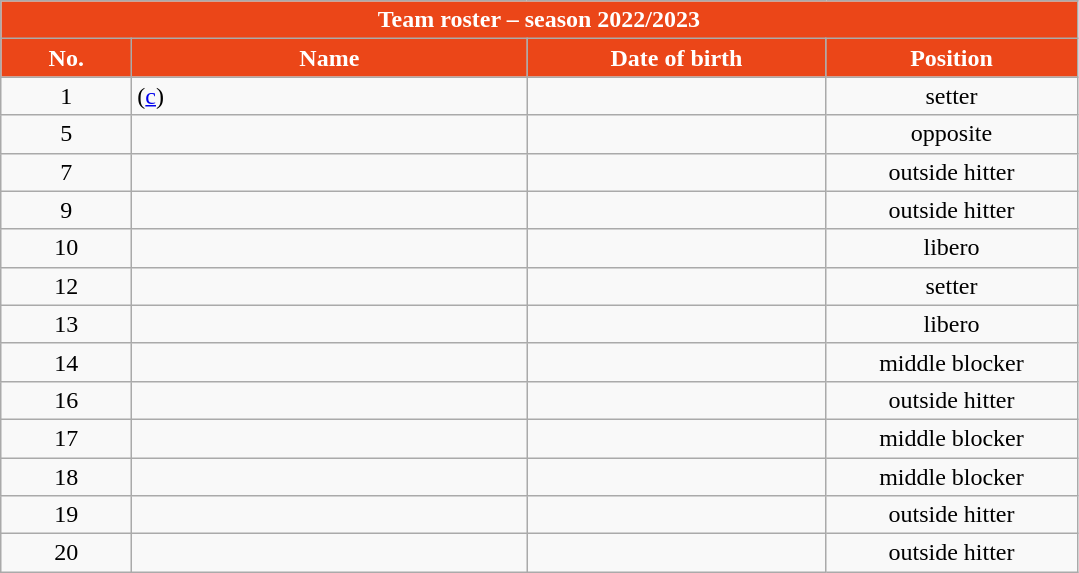<table class="wikitable collapsible sortable" style="font-size:100%; text-align:center;">
<tr>
<th style="color:#FFFFFF; background-color:#eb4618" colspan=6>Team roster – season 2022/2023</th>
</tr>
<tr>
<th style="color:#FFFFFF; background-color:#eb4618; width:5em">No.</th>
<th style="color:#FFFFFF; background-color:#eb4618; width:16em">Name</th>
<th style="color:#FFFFFF; background-color:#eb4618; width:12em">Date of birth</th>
<th style="color:#FFFFFF; background-color:#eb4618; width:10em">Position</th>
</tr>
<tr>
<td>1</td>
<td align=left>  (<a href='#'>c</a>)</td>
<td align=right></td>
<td>setter</td>
</tr>
<tr>
<td>5</td>
<td align=left> </td>
<td align=right></td>
<td>opposite</td>
</tr>
<tr>
<td>7</td>
<td align=left> </td>
<td align=right></td>
<td>outside hitter</td>
</tr>
<tr>
<td>9</td>
<td align=left> </td>
<td align=right></td>
<td>outside hitter</td>
</tr>
<tr>
<td>10</td>
<td align=left> </td>
<td align=right></td>
<td>libero</td>
</tr>
<tr>
<td>12</td>
<td align=left> </td>
<td align=right></td>
<td>setter</td>
</tr>
<tr>
<td>13</td>
<td align=left> </td>
<td align=right></td>
<td>libero</td>
</tr>
<tr>
<td>14</td>
<td align=left> </td>
<td align=right></td>
<td>middle blocker</td>
</tr>
<tr>
<td>16</td>
<td align=left> </td>
<td align=right></td>
<td>outside hitter</td>
</tr>
<tr>
<td>17</td>
<td align=left> </td>
<td align=right></td>
<td>middle blocker</td>
</tr>
<tr>
<td>18</td>
<td align=left> </td>
<td align=right></td>
<td>middle blocker</td>
</tr>
<tr>
<td>19</td>
<td align=left> </td>
<td align=right></td>
<td>outside hitter</td>
</tr>
<tr>
<td>20</td>
<td align=left> </td>
<td align=right></td>
<td>outside hitter</td>
</tr>
</table>
